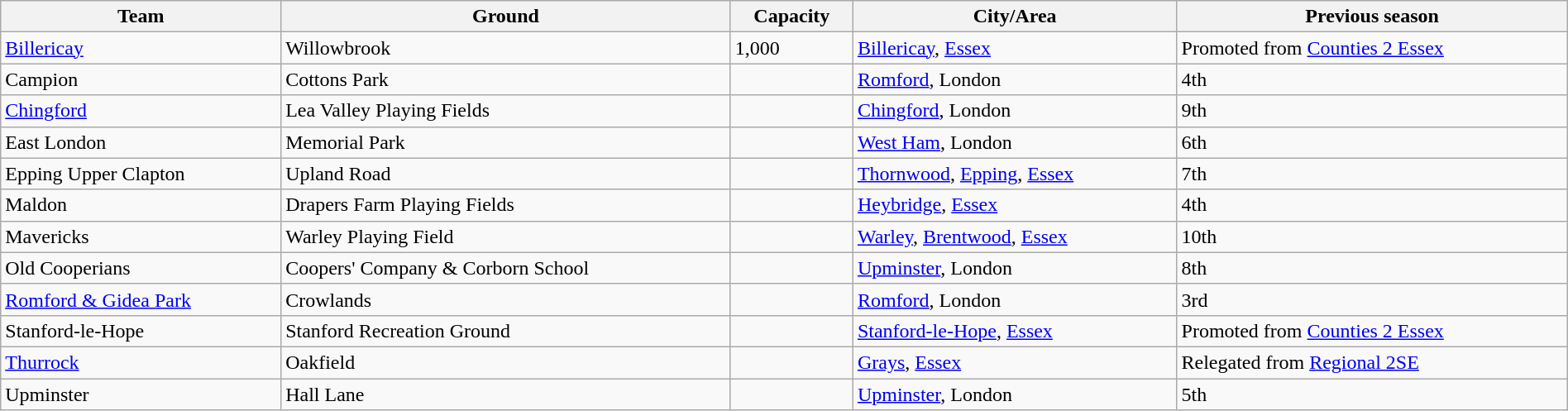<table class="wikitable sortable" width=100%>
<tr>
<th>Team</th>
<th>Ground</th>
<th>Capacity</th>
<th>City/Area</th>
<th>Previous season</th>
</tr>
<tr>
<td><a href='#'>Billericay</a></td>
<td>Willowbrook</td>
<td>1,000</td>
<td><a href='#'>Billericay</a>, <a href='#'>Essex</a></td>
<td>Promoted from <a href='#'>Counties 2 Essex</a></td>
</tr>
<tr>
<td>Campion</td>
<td>Cottons Park</td>
<td></td>
<td><a href='#'>Romford</a>, London</td>
<td>4th</td>
</tr>
<tr>
<td><a href='#'>Chingford</a></td>
<td>Lea Valley Playing Fields</td>
<td></td>
<td><a href='#'>Chingford</a>, London</td>
<td>9th</td>
</tr>
<tr>
<td>East London</td>
<td>Memorial Park</td>
<td></td>
<td><a href='#'>West Ham</a>, London</td>
<td>6th</td>
</tr>
<tr>
<td>Epping Upper Clapton</td>
<td>Upland Road</td>
<td></td>
<td><a href='#'>Thornwood</a>, <a href='#'>Epping</a>, <a href='#'>Essex</a></td>
<td>7th</td>
</tr>
<tr>
<td>Maldon</td>
<td>Drapers Farm Playing Fields</td>
<td></td>
<td><a href='#'>Heybridge</a>, <a href='#'>Essex</a></td>
<td>4th</td>
</tr>
<tr>
<td>Mavericks</td>
<td>Warley Playing Field</td>
<td></td>
<td><a href='#'>Warley</a>, <a href='#'>Brentwood</a>, <a href='#'>Essex</a></td>
<td>10th</td>
</tr>
<tr>
<td>Old Cooperians</td>
<td>Coopers' Company & Corborn School</td>
<td></td>
<td><a href='#'>Upminster</a>, London</td>
<td>8th</td>
</tr>
<tr>
<td><a href='#'>Romford & Gidea Park</a></td>
<td>Crowlands</td>
<td></td>
<td><a href='#'>Romford</a>, London</td>
<td>3rd</td>
</tr>
<tr>
<td>Stanford-le-Hope</td>
<td>Stanford Recreation Ground</td>
<td></td>
<td><a href='#'>Stanford-le-Hope</a>, <a href='#'>Essex</a></td>
<td>Promoted from <a href='#'>Counties 2 Essex</a></td>
</tr>
<tr>
<td><a href='#'>Thurrock</a></td>
<td>Oakfield</td>
<td></td>
<td><a href='#'>Grays</a>, <a href='#'>Essex</a></td>
<td>Relegated from <a href='#'>Regional 2SE</a></td>
</tr>
<tr>
<td>Upminster</td>
<td>Hall Lane</td>
<td></td>
<td><a href='#'>Upminster</a>, London</td>
<td>5th</td>
</tr>
</table>
